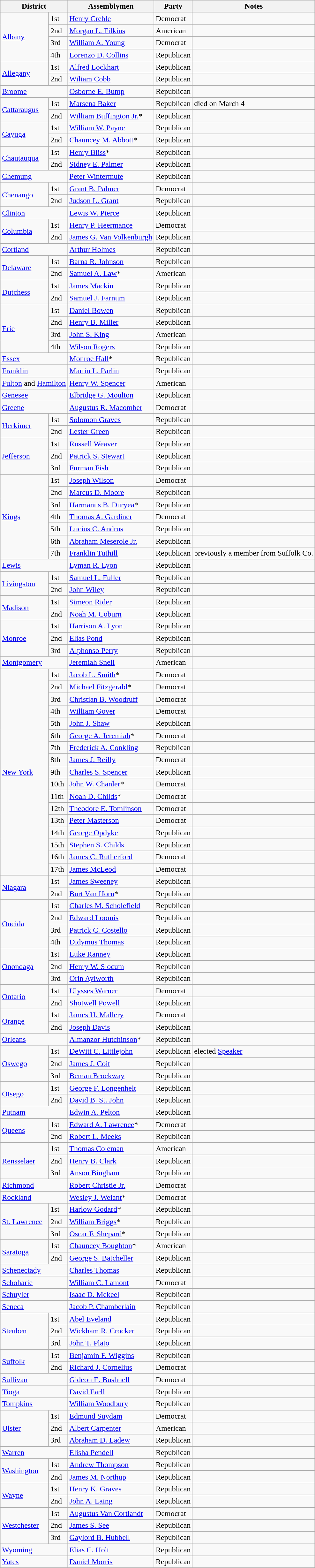<table class=wikitable>
<tr>
<th colspan="2">District</th>
<th>Assemblymen</th>
<th>Party</th>
<th>Notes</th>
</tr>
<tr>
<td rowspan="4"><a href='#'>Albany</a></td>
<td>1st</td>
<td><a href='#'>Henry Creble</a></td>
<td>Democrat</td>
<td></td>
</tr>
<tr>
<td>2nd</td>
<td><a href='#'>Morgan L. Filkins</a></td>
<td>American</td>
<td></td>
</tr>
<tr>
<td>3rd</td>
<td><a href='#'>William A. Young</a></td>
<td>Democrat</td>
<td></td>
</tr>
<tr>
<td>4th</td>
<td><a href='#'>Lorenzo D. Collins</a></td>
<td>Republican</td>
<td></td>
</tr>
<tr>
<td rowspan="2"><a href='#'>Allegany</a></td>
<td>1st</td>
<td><a href='#'>Alfred Lockhart</a></td>
<td>Republican</td>
<td></td>
</tr>
<tr>
<td>2nd</td>
<td><a href='#'>Wiliam Cobb</a></td>
<td>Republican</td>
<td></td>
</tr>
<tr>
<td colspan="2"><a href='#'>Broome</a></td>
<td><a href='#'>Osborne E. Bump</a></td>
<td>Republican</td>
<td></td>
</tr>
<tr>
<td rowspan="2"><a href='#'>Cattaraugus</a></td>
<td>1st</td>
<td><a href='#'>Marsena Baker</a></td>
<td>Republican</td>
<td>died on March 4</td>
</tr>
<tr>
<td>2nd</td>
<td><a href='#'>William Buffington Jr.</a>*</td>
<td>Republican</td>
<td></td>
</tr>
<tr>
<td rowspan="2"><a href='#'>Cayuga</a></td>
<td>1st</td>
<td><a href='#'>William W. Payne</a></td>
<td>Republican</td>
<td></td>
</tr>
<tr>
<td>2nd</td>
<td><a href='#'>Chauncey M. Abbott</a>*</td>
<td>Republican</td>
<td></td>
</tr>
<tr>
<td rowspan="2"><a href='#'>Chautauqua</a></td>
<td>1st</td>
<td><a href='#'>Henry Bliss</a>*</td>
<td>Republican</td>
<td></td>
</tr>
<tr>
<td>2nd</td>
<td><a href='#'>Sidney E. Palmer</a></td>
<td>Republican</td>
<td></td>
</tr>
<tr>
<td colspan="2"><a href='#'>Chemung</a></td>
<td><a href='#'>Peter Wintermute</a></td>
<td>Republican</td>
<td></td>
</tr>
<tr>
<td rowspan="2"><a href='#'>Chenango</a></td>
<td>1st</td>
<td><a href='#'>Grant B. Palmer</a></td>
<td>Democrat</td>
<td></td>
</tr>
<tr>
<td>2nd</td>
<td><a href='#'>Judson L. Grant</a></td>
<td>Republican</td>
<td></td>
</tr>
<tr>
<td colspan="2"><a href='#'>Clinton</a></td>
<td><a href='#'>Lewis W. Pierce</a></td>
<td>Republican</td>
<td></td>
</tr>
<tr>
<td rowspan="2"><a href='#'>Columbia</a></td>
<td>1st</td>
<td><a href='#'>Henry P. Heermance</a></td>
<td>Democrat</td>
<td></td>
</tr>
<tr>
<td>2nd</td>
<td><a href='#'>James G. Van Volkenburgh</a></td>
<td>Republican</td>
<td></td>
</tr>
<tr>
<td colspan="2"><a href='#'>Cortland</a></td>
<td><a href='#'>Arthur Holmes</a></td>
<td>Republican</td>
<td></td>
</tr>
<tr>
<td rowspan="2"><a href='#'>Delaware</a></td>
<td>1st</td>
<td><a href='#'>Barna R. Johnson</a></td>
<td>Republican</td>
<td></td>
</tr>
<tr>
<td>2nd</td>
<td><a href='#'>Samuel A. Law</a>*</td>
<td>American</td>
<td></td>
</tr>
<tr>
<td rowspan="2"><a href='#'>Dutchess</a></td>
<td>1st</td>
<td><a href='#'>James Mackin</a></td>
<td>Republican</td>
<td></td>
</tr>
<tr>
<td>2nd</td>
<td><a href='#'>Samuel J. Farnum</a></td>
<td>Republican</td>
<td></td>
</tr>
<tr>
<td rowspan="4"><a href='#'>Erie</a></td>
<td>1st</td>
<td><a href='#'>Daniel Bowen</a></td>
<td>Republican</td>
<td></td>
</tr>
<tr>
<td>2nd</td>
<td><a href='#'>Henry B. Miller</a></td>
<td>Republican</td>
<td></td>
</tr>
<tr>
<td>3rd</td>
<td><a href='#'>John S. King</a></td>
<td>American</td>
<td></td>
</tr>
<tr>
<td>4th</td>
<td><a href='#'>Wilson Rogers</a></td>
<td>Republican</td>
<td></td>
</tr>
<tr>
<td colspan="2"><a href='#'>Essex</a></td>
<td><a href='#'>Monroe Hall</a>*</td>
<td>Republican</td>
<td></td>
</tr>
<tr>
<td colspan="2"><a href='#'>Franklin</a></td>
<td><a href='#'>Martin L. Parlin</a></td>
<td>Republican</td>
<td></td>
</tr>
<tr>
<td colspan="2"><a href='#'>Fulton</a> and <a href='#'>Hamilton</a></td>
<td><a href='#'>Henry W. Spencer</a></td>
<td>American</td>
<td></td>
</tr>
<tr>
<td colspan="2"><a href='#'>Genesee</a></td>
<td><a href='#'>Elbridge G. Moulton</a></td>
<td>Republican</td>
<td></td>
</tr>
<tr>
<td colspan="2"><a href='#'>Greene</a></td>
<td><a href='#'>Augustus R. Macomber</a></td>
<td>Democrat</td>
<td></td>
</tr>
<tr>
<td rowspan="2"><a href='#'>Herkimer</a></td>
<td>1st</td>
<td><a href='#'>Solomon Graves</a></td>
<td>Republican</td>
<td></td>
</tr>
<tr>
<td>2nd</td>
<td><a href='#'>Lester Green</a></td>
<td>Republican</td>
<td></td>
</tr>
<tr>
<td rowspan="3"><a href='#'>Jefferson</a></td>
<td>1st</td>
<td><a href='#'>Russell Weaver</a></td>
<td>Republican</td>
<td></td>
</tr>
<tr>
<td>2nd</td>
<td><a href='#'>Patrick S. Stewart</a></td>
<td>Republican</td>
<td></td>
</tr>
<tr>
<td>3rd</td>
<td><a href='#'>Furman Fish</a></td>
<td>Republican</td>
<td></td>
</tr>
<tr>
<td rowspan="7"><a href='#'>Kings</a></td>
<td>1st</td>
<td><a href='#'>Joseph Wilson</a></td>
<td>Democrat</td>
<td></td>
</tr>
<tr>
<td>2nd</td>
<td><a href='#'>Marcus D. Moore</a></td>
<td>Republican</td>
<td></td>
</tr>
<tr>
<td>3rd</td>
<td><a href='#'>Harmanus B. Duryea</a>*</td>
<td>Republican</td>
<td></td>
</tr>
<tr>
<td>4th</td>
<td><a href='#'>Thomas A. Gardiner</a></td>
<td>Democrat</td>
<td></td>
</tr>
<tr>
<td>5th</td>
<td><a href='#'>Lucius C. Andrus</a></td>
<td>Republican</td>
<td></td>
</tr>
<tr>
<td>6th</td>
<td><a href='#'>Abraham Meserole Jr.</a></td>
<td>Republican</td>
<td></td>
</tr>
<tr>
<td>7th</td>
<td><a href='#'>Franklin Tuthill</a></td>
<td>Republican</td>
<td>previously a member from Suffolk Co.</td>
</tr>
<tr>
<td colspan="2"><a href='#'>Lewis</a></td>
<td><a href='#'>Lyman R. Lyon</a></td>
<td>Republican</td>
<td></td>
</tr>
<tr>
<td rowspan="2"><a href='#'>Livingston</a></td>
<td>1st</td>
<td><a href='#'>Samuel L. Fuller</a></td>
<td>Republican</td>
<td></td>
</tr>
<tr>
<td>2nd</td>
<td><a href='#'>John Wiley</a></td>
<td>Republican</td>
<td></td>
</tr>
<tr>
<td rowspan="2"><a href='#'>Madison</a></td>
<td>1st</td>
<td><a href='#'>Simeon Rider</a></td>
<td>Republican</td>
<td></td>
</tr>
<tr>
<td>2nd</td>
<td><a href='#'>Noah M. Coburn</a></td>
<td>Republican</td>
<td></td>
</tr>
<tr>
<td rowspan="3"><a href='#'>Monroe</a></td>
<td>1st</td>
<td><a href='#'>Harrison A. Lyon</a></td>
<td>Republican</td>
<td></td>
</tr>
<tr>
<td>2nd</td>
<td><a href='#'>Elias Pond</a></td>
<td>Republican</td>
<td></td>
</tr>
<tr>
<td>3rd</td>
<td><a href='#'>Alphonso Perry</a></td>
<td>Republican</td>
<td></td>
</tr>
<tr>
<td colspan="2"><a href='#'>Montgomery</a></td>
<td><a href='#'>Jeremiah Snell</a></td>
<td>American</td>
<td></td>
</tr>
<tr>
<td rowspan="17"><a href='#'>New York</a></td>
<td>1st</td>
<td><a href='#'>Jacob L. Smith</a>*</td>
<td>Democrat</td>
<td></td>
</tr>
<tr>
<td>2nd</td>
<td><a href='#'>Michael Fitzgerald</a>*</td>
<td>Democrat</td>
<td></td>
</tr>
<tr>
<td>3rd</td>
<td><a href='#'>Christian B. Woodruff</a></td>
<td>Democrat</td>
<td></td>
</tr>
<tr>
<td>4th</td>
<td><a href='#'>William Gover</a></td>
<td>Democrat</td>
<td></td>
</tr>
<tr>
<td>5th</td>
<td><a href='#'>John J. Shaw</a></td>
<td>Republican</td>
<td></td>
</tr>
<tr>
<td>6th</td>
<td><a href='#'>George A. Jeremiah</a>*</td>
<td>Democrat</td>
<td></td>
</tr>
<tr>
<td>7th</td>
<td><a href='#'>Frederick A. Conkling</a></td>
<td>Republican</td>
<td></td>
</tr>
<tr>
<td>8th</td>
<td><a href='#'>James J. Reilly</a></td>
<td>Democrat</td>
<td></td>
</tr>
<tr>
<td>9th</td>
<td><a href='#'>Charles S. Spencer</a></td>
<td>Republican</td>
<td></td>
</tr>
<tr>
<td>10th</td>
<td><a href='#'>John W. Chanler</a>*</td>
<td>Democrat</td>
<td></td>
</tr>
<tr>
<td>11th</td>
<td><a href='#'>Noah D. Childs</a>*</td>
<td>Democrat</td>
<td></td>
</tr>
<tr>
<td>12th</td>
<td><a href='#'>Theodore E. Tomlinson</a></td>
<td>Democrat</td>
<td></td>
</tr>
<tr>
<td>13th</td>
<td><a href='#'>Peter Masterson</a></td>
<td>Democrat</td>
<td></td>
</tr>
<tr>
<td>14th</td>
<td><a href='#'>George Opdyke</a></td>
<td>Republican</td>
<td></td>
</tr>
<tr>
<td>15th</td>
<td><a href='#'>Stephen S. Childs</a></td>
<td>Republican</td>
<td></td>
</tr>
<tr>
<td>16th</td>
<td><a href='#'>James C. Rutherford</a></td>
<td>Democrat</td>
<td></td>
</tr>
<tr>
<td>17th</td>
<td><a href='#'>James McLeod</a></td>
<td>Democrat</td>
<td></td>
</tr>
<tr>
<td rowspan="2"><a href='#'>Niagara</a></td>
<td>1st</td>
<td><a href='#'>James Sweeney</a></td>
<td>Republican</td>
<td></td>
</tr>
<tr>
<td>2nd</td>
<td><a href='#'>Burt Van Horn</a>*</td>
<td>Republican</td>
<td></td>
</tr>
<tr>
<td rowspan="4"><a href='#'>Oneida</a></td>
<td>1st</td>
<td><a href='#'>Charles M. Scholefield</a></td>
<td>Republican</td>
<td></td>
</tr>
<tr>
<td>2nd</td>
<td><a href='#'>Edward Loomis</a></td>
<td>Republican</td>
<td></td>
</tr>
<tr>
<td>3rd</td>
<td><a href='#'>Patrick C. Costello</a></td>
<td>Republican</td>
<td></td>
</tr>
<tr>
<td>4th</td>
<td><a href='#'>Didymus Thomas</a></td>
<td>Republican</td>
<td></td>
</tr>
<tr>
<td rowspan="3"><a href='#'>Onondaga</a></td>
<td>1st</td>
<td><a href='#'>Luke Ranney</a></td>
<td>Republican</td>
<td></td>
</tr>
<tr>
<td>2nd</td>
<td><a href='#'>Henry W. Slocum</a></td>
<td>Republican</td>
<td></td>
</tr>
<tr>
<td>3rd</td>
<td><a href='#'>Orin Aylworth</a></td>
<td>Republican</td>
<td></td>
</tr>
<tr>
<td rowspan="2"><a href='#'>Ontario</a></td>
<td>1st</td>
<td><a href='#'>Ulysses Warner</a></td>
<td>Democrat</td>
<td></td>
</tr>
<tr>
<td>2nd</td>
<td><a href='#'>Shotwell Powell</a></td>
<td>Republican</td>
<td></td>
</tr>
<tr>
<td rowspan="2"><a href='#'>Orange</a></td>
<td>1st</td>
<td><a href='#'>James H. Mallery</a></td>
<td>Democrat</td>
<td></td>
</tr>
<tr>
<td>2nd</td>
<td><a href='#'>Joseph Davis</a></td>
<td>Republican</td>
<td></td>
</tr>
<tr>
<td colspan="2"><a href='#'>Orleans</a></td>
<td><a href='#'>Almanzor Hutchinson</a>*</td>
<td>Republican</td>
<td></td>
</tr>
<tr>
<td rowspan="3"><a href='#'>Oswego</a></td>
<td>1st</td>
<td><a href='#'>DeWitt C. Littlejohn</a></td>
<td>Republican</td>
<td>elected <a href='#'>Speaker</a></td>
</tr>
<tr>
<td>2nd</td>
<td><a href='#'>James J. Coit</a></td>
<td>Republican</td>
<td></td>
</tr>
<tr>
<td>3rd</td>
<td><a href='#'>Beman Brockway</a></td>
<td>Republican</td>
<td></td>
</tr>
<tr>
<td rowspan="2"><a href='#'>Otsego</a></td>
<td>1st</td>
<td><a href='#'>George F. Longenhelt</a></td>
<td>Republican</td>
<td></td>
</tr>
<tr>
<td>2nd</td>
<td><a href='#'>David B. St. John</a></td>
<td>Republican</td>
<td></td>
</tr>
<tr>
<td colspan="2"><a href='#'>Putnam</a></td>
<td><a href='#'>Edwin A. Pelton</a></td>
<td>Republican</td>
<td></td>
</tr>
<tr>
<td rowspan="2"><a href='#'>Queens</a></td>
<td>1st</td>
<td><a href='#'>Edward A. Lawrence</a>*</td>
<td>Democrat</td>
<td></td>
</tr>
<tr>
<td>2nd</td>
<td><a href='#'>Robert L. Meeks</a></td>
<td>Republican</td>
<td></td>
</tr>
<tr>
<td rowspan="3"><a href='#'>Rensselaer</a></td>
<td>1st</td>
<td><a href='#'>Thomas Coleman</a></td>
<td>American</td>
<td></td>
</tr>
<tr>
<td>2nd</td>
<td><a href='#'>Henry B. Clark</a></td>
<td>Republican</td>
<td></td>
</tr>
<tr>
<td>3rd</td>
<td><a href='#'>Anson Bingham</a></td>
<td>Republican</td>
<td></td>
</tr>
<tr>
<td colspan="2"><a href='#'>Richmond</a></td>
<td><a href='#'>Robert Christie Jr.</a></td>
<td>Democrat</td>
<td></td>
</tr>
<tr>
<td colspan="2"><a href='#'>Rockland</a></td>
<td><a href='#'>Wesley J. Weiant</a>*</td>
<td>Democrat</td>
<td></td>
</tr>
<tr>
<td rowspan="3"><a href='#'>St. Lawrence</a></td>
<td>1st</td>
<td><a href='#'>Harlow Godard</a>*</td>
<td>Republican</td>
<td></td>
</tr>
<tr>
<td>2nd</td>
<td><a href='#'>William Briggs</a>*</td>
<td>Republican</td>
<td></td>
</tr>
<tr>
<td>3rd</td>
<td><a href='#'>Oscar F. Shepard</a>*</td>
<td>Republican</td>
<td></td>
</tr>
<tr>
<td rowspan="2"><a href='#'>Saratoga</a></td>
<td>1st</td>
<td><a href='#'>Chauncey Boughton</a>*</td>
<td>American</td>
<td></td>
</tr>
<tr>
<td>2nd</td>
<td><a href='#'>George S. Batcheller</a></td>
<td>Republican</td>
<td></td>
</tr>
<tr>
<td colspan="2"><a href='#'>Schenectady</a></td>
<td><a href='#'>Charles Thomas</a></td>
<td>Republican</td>
<td></td>
</tr>
<tr>
<td colspan="2"><a href='#'>Schoharie</a></td>
<td><a href='#'>William C. Lamont</a></td>
<td>Democrat</td>
<td></td>
</tr>
<tr>
<td colspan="2"><a href='#'>Schuyler</a></td>
<td><a href='#'>Isaac D. Mekeel</a></td>
<td>Republican</td>
<td></td>
</tr>
<tr>
<td colspan="2"><a href='#'>Seneca</a></td>
<td><a href='#'>Jacob P. Chamberlain</a></td>
<td>Republican</td>
<td></td>
</tr>
<tr>
<td rowspan="3"><a href='#'>Steuben</a></td>
<td>1st</td>
<td><a href='#'>Abel Eveland</a></td>
<td>Republican</td>
<td></td>
</tr>
<tr>
<td>2nd</td>
<td><a href='#'>Wickham R. Crocker</a></td>
<td>Republican</td>
<td></td>
</tr>
<tr>
<td>3rd</td>
<td><a href='#'>John T. Plato</a></td>
<td>Republican</td>
<td></td>
</tr>
<tr>
<td rowspan="2"><a href='#'>Suffolk</a></td>
<td>1st</td>
<td><a href='#'>Benjamin F. Wiggins</a></td>
<td>Republican</td>
<td></td>
</tr>
<tr>
<td>2nd</td>
<td><a href='#'>Richard J. Cornelius</a></td>
<td>Democrat</td>
<td></td>
</tr>
<tr>
<td colspan="2"><a href='#'>Sullivan</a></td>
<td><a href='#'>Gideon E. Bushnell</a></td>
<td>Democrat</td>
<td></td>
</tr>
<tr>
<td colspan="2"><a href='#'>Tioga</a></td>
<td><a href='#'>David Earll</a></td>
<td>Republican</td>
<td></td>
</tr>
<tr>
<td colspan="2"><a href='#'>Tompkins</a></td>
<td><a href='#'>William Woodbury</a></td>
<td>Republican</td>
<td></td>
</tr>
<tr>
<td rowspan="3"><a href='#'>Ulster</a></td>
<td>1st</td>
<td><a href='#'>Edmund Suydam</a></td>
<td>Democrat</td>
<td></td>
</tr>
<tr>
<td>2nd</td>
<td><a href='#'>Albert Carpenter</a></td>
<td>American</td>
<td></td>
</tr>
<tr>
<td>3rd</td>
<td><a href='#'>Abraham D. Ladew</a></td>
<td>Republican</td>
<td></td>
</tr>
<tr>
<td colspan="2"><a href='#'>Warren</a></td>
<td><a href='#'>Elisha Pendell</a></td>
<td>Republican</td>
<td></td>
</tr>
<tr>
<td rowspan="2"><a href='#'>Washington</a></td>
<td>1st</td>
<td><a href='#'>Andrew Thompson</a></td>
<td>Republican</td>
<td></td>
</tr>
<tr>
<td>2nd</td>
<td><a href='#'>James M. Northup</a></td>
<td>Republican</td>
<td></td>
</tr>
<tr>
<td rowspan="2"><a href='#'>Wayne</a></td>
<td>1st</td>
<td><a href='#'>Henry K. Graves</a></td>
<td>Republican</td>
<td></td>
</tr>
<tr>
<td>2nd</td>
<td><a href='#'>John A. Laing</a></td>
<td>Republican</td>
<td></td>
</tr>
<tr>
<td rowspan="3"><a href='#'>Westchester</a></td>
<td>1st</td>
<td><a href='#'>Augustus Van Cortlandt</a></td>
<td>Democrat</td>
<td></td>
</tr>
<tr>
<td>2nd</td>
<td><a href='#'>James S. See</a></td>
<td>Republican</td>
<td></td>
</tr>
<tr>
<td>3rd</td>
<td><a href='#'>Gaylord B. Hubbell</a></td>
<td>Republican</td>
<td></td>
</tr>
<tr>
<td colspan="2"><a href='#'>Wyoming</a></td>
<td><a href='#'>Elias C. Holt</a></td>
<td>Republican</td>
<td></td>
</tr>
<tr>
<td colspan="2"><a href='#'>Yates</a></td>
<td><a href='#'>Daniel Morris</a></td>
<td>Republican</td>
<td></td>
</tr>
<tr>
</tr>
</table>
